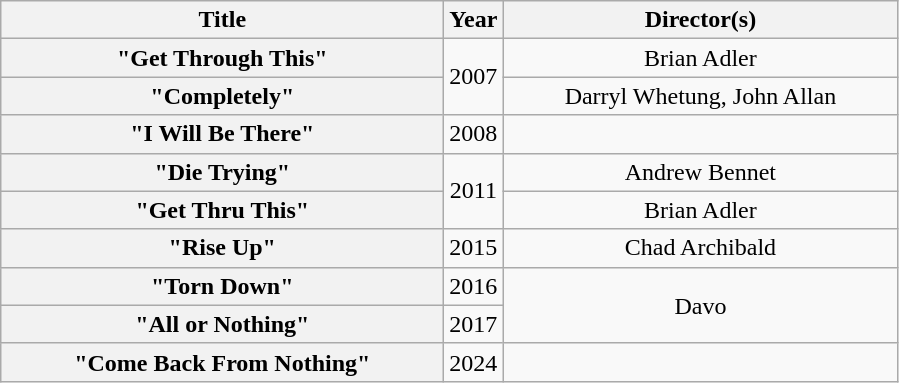<table class="wikitable plainrowheaders" style="text-align:center;">
<tr>
<th scope="col" style="width:18em;">Title</th>
<th scope="col">Year</th>
<th scope="col" style="width:16em;">Director(s)</th>
</tr>
<tr>
<th scope="row">"Get Through This"</th>
<td rowspan="2">2007</td>
<td>Brian Adler</td>
</tr>
<tr>
<th scope="row">"Completely"</th>
<td>Darryl Whetung, John Allan</td>
</tr>
<tr>
<th scope="row">"I Will Be There"</th>
<td>2008</td>
<td></td>
</tr>
<tr>
<th scope="row">"Die Trying"</th>
<td rowspan="2">2011</td>
<td>Andrew Bennet</td>
</tr>
<tr>
<th scope="row">"Get Thru This"</th>
<td>Brian Adler</td>
</tr>
<tr>
<th scope="row">"Rise Up"</th>
<td>2015</td>
<td>Chad Archibald</td>
</tr>
<tr>
<th scope="row">"Torn Down"</th>
<td>2016</td>
<td rowspan="2">Davo</td>
</tr>
<tr>
<th scope="row">"All or Nothing"</th>
<td>2017</td>
</tr>
<tr>
<th scope="row">"Come Back From Nothing"</th>
<td>2024</td>
<td></td>
</tr>
</table>
